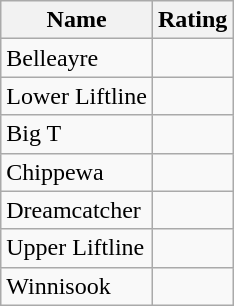<table class="wikitable">
<tr>
<th>Name</th>
<th>Rating</th>
</tr>
<tr>
<td>Belleayre</td>
<td></td>
</tr>
<tr>
<td>Lower Liftline</td>
<td></td>
</tr>
<tr>
<td>Big T</td>
<td></td>
</tr>
<tr>
<td>Chippewa</td>
<td></td>
</tr>
<tr>
<td>Dreamcatcher</td>
<td></td>
</tr>
<tr>
<td>Upper Liftline</td>
<td></td>
</tr>
<tr>
<td>Winnisook</td>
<td></td>
</tr>
</table>
